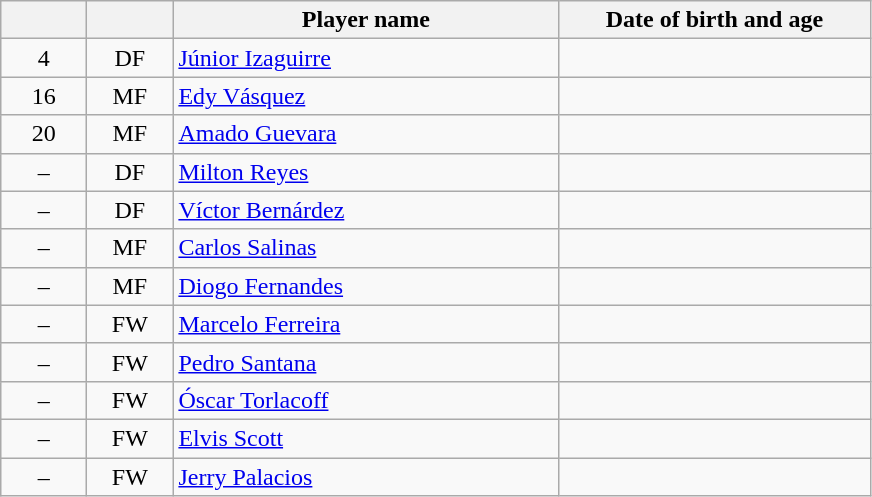<table class="wikitable">
<tr>
<th width="50"></th>
<th width="50"></th>
<th width="250">Player name</th>
<th width="200">Date of birth and age</th>
</tr>
<tr align="center">
<td>4</td>
<td>DF</td>
<td align="left"> <a href='#'>Júnior Izaguirre</a></td>
<td></td>
</tr>
<tr align="center">
<td>16</td>
<td>MF</td>
<td align="left"> <a href='#'>Edy Vásquez</a></td>
<td></td>
</tr>
<tr align="center">
<td>20</td>
<td>MF</td>
<td align="left"> <a href='#'>Amado Guevara</a></td>
<td></td>
</tr>
<tr align="center">
<td>–</td>
<td>DF</td>
<td align="left"> <a href='#'>Milton Reyes</a></td>
<td></td>
</tr>
<tr align="center">
<td>–</td>
<td>DF</td>
<td align="left"> <a href='#'>Víctor Bernárdez</a></td>
<td></td>
</tr>
<tr align="center">
<td>–</td>
<td>MF</td>
<td align="left"> <a href='#'>Carlos Salinas</a></td>
<td></td>
</tr>
<tr align="center">
<td>–</td>
<td>MF</td>
<td align="left"> <a href='#'>Diogo Fernandes</a></td>
<td></td>
</tr>
<tr align="center">
<td>–</td>
<td>FW</td>
<td align="left"> <a href='#'>Marcelo Ferreira</a></td>
<td></td>
</tr>
<tr align="center">
<td>–</td>
<td>FW</td>
<td align="left"> <a href='#'>Pedro Santana</a></td>
<td></td>
</tr>
<tr align="center">
<td>–</td>
<td>FW</td>
<td align="left"> <a href='#'>Óscar Torlacoff</a></td>
<td></td>
</tr>
<tr align="center">
<td>–</td>
<td>FW</td>
<td align="left"> <a href='#'>Elvis Scott</a></td>
<td></td>
</tr>
<tr align="center">
<td>–</td>
<td>FW</td>
<td align="left"> <a href='#'>Jerry Palacios</a></td>
<td></td>
</tr>
</table>
